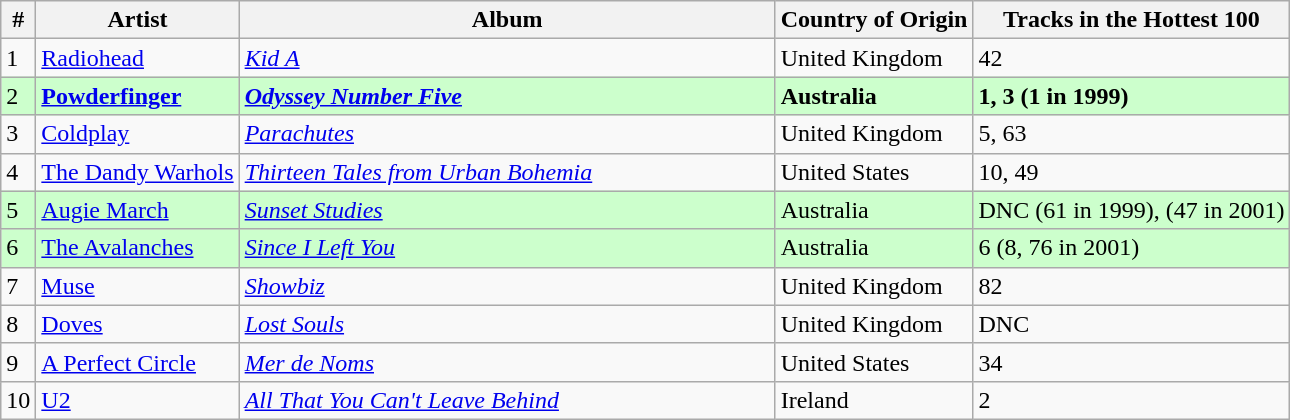<table class="wikitable">
<tr>
<th>#</th>
<th>Artist</th>
<th style="width:350px;">Album</th>
<th>Country of Origin</th>
<th>Tracks in the Hottest 100</th>
</tr>
<tr>
<td>1</td>
<td><a href='#'>Radiohead</a></td>
<td><em><a href='#'>Kid A</a></em></td>
<td>United Kingdom</td>
<td>42</td>
</tr>
<tr style="background:#ccffcc">
<td>2</td>
<td><strong><a href='#'>Powderfinger</a></strong></td>
<td><strong><em><a href='#'>Odyssey Number Five</a></em></strong></td>
<td><strong>Australia</strong></td>
<td><strong>1, 3 (1 in 1999)</strong></td>
</tr>
<tr>
<td>3</td>
<td><a href='#'>Coldplay</a></td>
<td><em><a href='#'>Parachutes</a></em></td>
<td>United Kingdom</td>
<td>5, 63</td>
</tr>
<tr>
<td>4</td>
<td><a href='#'>The Dandy Warhols</a></td>
<td><em><a href='#'>Thirteen Tales from Urban Bohemia</a></em></td>
<td>United States</td>
<td>10, 49</td>
</tr>
<tr style="background:#ccffcc">
<td>5</td>
<td><a href='#'>Augie March</a></td>
<td><em><a href='#'>Sunset Studies</a></em></td>
<td>Australia</td>
<td>DNC (61 in 1999), (47 in 2001)</td>
</tr>
<tr style="background:#ccffcc">
<td>6</td>
<td><a href='#'>The Avalanches</a></td>
<td><em><a href='#'>Since I Left You</a></em></td>
<td>Australia</td>
<td>6 (8, 76 in 2001)</td>
</tr>
<tr>
<td>7</td>
<td><a href='#'>Muse</a></td>
<td><em><a href='#'>Showbiz</a></em></td>
<td>United Kingdom</td>
<td>82</td>
</tr>
<tr>
<td>8</td>
<td><a href='#'>Doves</a></td>
<td><em><a href='#'>Lost Souls</a></em></td>
<td>United Kingdom</td>
<td>DNC</td>
</tr>
<tr>
<td>9</td>
<td><a href='#'>A Perfect Circle</a></td>
<td><em><a href='#'>Mer de Noms</a></em></td>
<td>United States</td>
<td>34</td>
</tr>
<tr>
<td>10</td>
<td><a href='#'>U2</a></td>
<td><em><a href='#'>All That You Can't Leave Behind</a></em></td>
<td>Ireland</td>
<td>2</td>
</tr>
</table>
